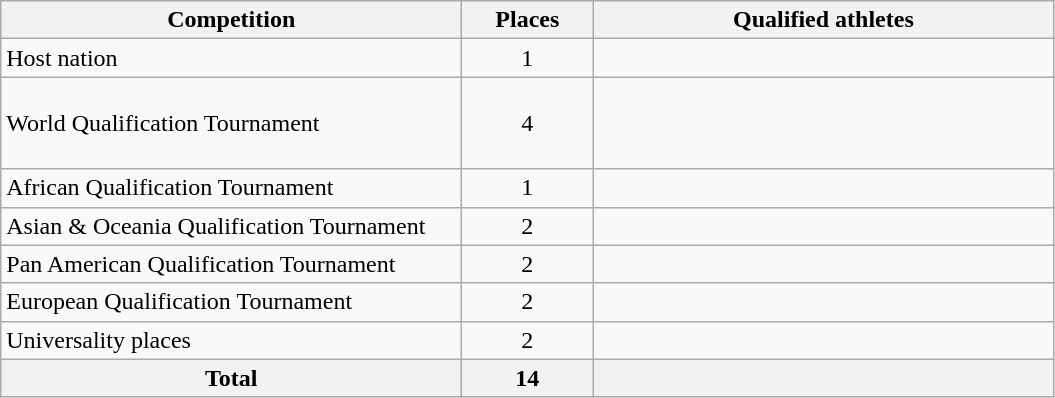<table class = "wikitable">
<tr>
<th width=300>Competition</th>
<th width=80>Places</th>
<th width=300>Qualified athletes</th>
</tr>
<tr>
<td>Host nation</td>
<td align="center">1</td>
<td></td>
</tr>
<tr>
<td>World Qualification Tournament</td>
<td align="center">4</td>
<td><br><br><br></td>
</tr>
<tr>
<td>African Qualification Tournament</td>
<td align="center">1</td>
<td></td>
</tr>
<tr>
<td>Asian & Oceania Qualification Tournament</td>
<td align="center">2</td>
<td><br></td>
</tr>
<tr>
<td>Pan American Qualification Tournament</td>
<td { align="center">2</td>
<td><br></td>
</tr>
<tr>
<td>European Qualification Tournament</td>
<td align="center">2</td>
<td><br></td>
</tr>
<tr>
<td>Universality places</td>
<td align="center">2</td>
<td><br></td>
</tr>
<tr>
<th>Total</th>
<th>14</th>
<th></th>
</tr>
</table>
